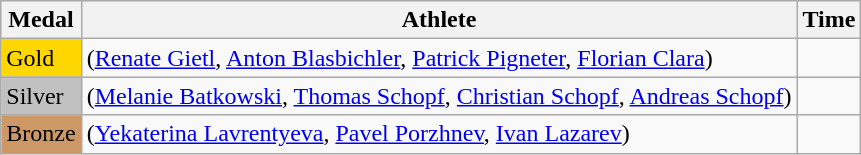<table class="wikitable">
<tr>
<th>Medal</th>
<th>Athlete</th>
<th>Time</th>
</tr>
<tr>
<td bgcolor="gold">Gold</td>
<td> (<a href='#'>Renate Gietl</a>, <a href='#'>Anton Blasbichler</a>, <a href='#'>Patrick Pigneter</a>, <a href='#'>Florian Clara</a>)</td>
<td></td>
</tr>
<tr>
<td bgcolor="silver">Silver</td>
<td> (<a href='#'>Melanie Batkowski</a>, <a href='#'>Thomas Schopf</a>, <a href='#'>Christian Schopf</a>, <a href='#'>Andreas Schopf</a>)</td>
<td></td>
</tr>
<tr>
<td bgcolor="CC9966">Bronze</td>
<td> (<a href='#'>Yekaterina Lavrentyeva</a>, <a href='#'>Pavel Porzhnev</a>, <a href='#'>Ivan Lazarev</a>)</td>
<td></td>
</tr>
</table>
